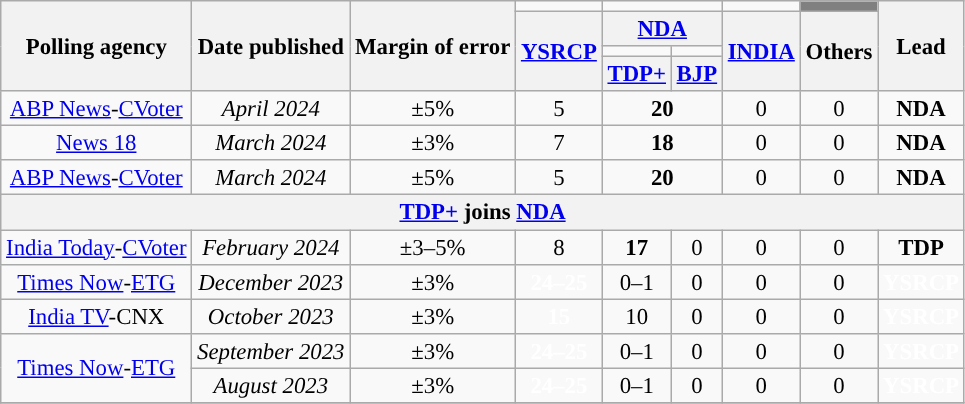<table class="wikitable sortable" style="text-align:center;font-size:95%;line-height:16px">
<tr>
<th rowspan="4">Polling agency</th>
<th rowspan="4">Date published</th>
<th rowspan="4">Margin of error</th>
<td colspan="1"></td>
<td colspan="2"></td>
<td colspan="1"></td>
<td colspan="1" bgcolor="grey"></td>
<th rowspan="4">Lead</th>
</tr>
<tr>
<th rowspan="3"><a href='#'>YSRCP</a></th>
<th colspan="2"><a href='#'>NDA</a></th>
<th rowspan="3"><a href='#'>INDIA</a></th>
<th rowspan="3">Others</th>
</tr>
<tr>
<td></td>
<td></td>
</tr>
<tr>
<th rowspan="1"><a href='#'>TDP+</a></th>
<th rowspan="1"><a href='#'>BJP</a></th>
</tr>
<tr>
<td><a href='#'>ABP News</a>-<a href='#'>CVoter</a></td>
<td><em>April 2024</em></td>
<td>±5%</td>
<td>5</td>
<td colspan="2"><strong>20</strong></td>
<td>0</td>
<td>0</td>
<td><strong>NDA</strong></td>
</tr>
<tr>
<td><a href='#'>News 18</a></td>
<td><em>March 2024</em></td>
<td>±3%</td>
<td>7</td>
<td colspan="2"><strong>18</strong></td>
<td>0</td>
<td>0</td>
<td><strong>NDA</strong></td>
</tr>
<tr>
<td><a href='#'>ABP News</a>-<a href='#'>CVoter</a></td>
<td><em>March 2024</em></td>
<td>±5%</td>
<td>5</td>
<td colspan="2"><strong>20</strong></td>
<td>0</td>
<td>0</td>
<td><strong>NDA</strong></td>
</tr>
<tr>
<th colspan="9"><a href='#'>TDP+</a> joins <a href='#'>NDA</a></th>
</tr>
<tr>
<td><a href='#'>India Today</a>-<a href='#'>CVoter</a></td>
<td><em>February 2024</em></td>
<td>±3–5%</td>
<td>8</td>
<td><strong>17</strong></td>
<td>0</td>
<td>0</td>
<td>0</td>
<td><strong>TDP</strong></td>
</tr>
<tr>
<td><a href='#'>Times Now</a>-<a href='#'>ETG</a></td>
<td><em>December 2023</em></td>
<td>±3%</td>
<td style="color:white;"><strong>24–25</strong></td>
<td>0–1</td>
<td>0</td>
<td>0</td>
<td>0</td>
<td style="color:white;"><strong>YSRCP</strong></td>
</tr>
<tr>
<td><a href='#'>India TV</a>-CNX</td>
<td><em>October 2023</em></td>
<td>±3%</td>
<td style="color:white;"><strong>15</strong></td>
<td>10</td>
<td>0</td>
<td>0</td>
<td>0</td>
<td style="color:white;"><strong>YSRCP</strong></td>
</tr>
<tr>
<td rowspan="2"><a href='#'>Times Now</a>-<a href='#'>ETG</a></td>
<td><em>September 2023</em></td>
<td>±3%</td>
<td style="color:white;"><strong>24–25</strong></td>
<td>0–1</td>
<td>0</td>
<td>0</td>
<td>0</td>
<td style="color:white;" bgcolor=><strong>YSRCP</strong></td>
</tr>
<tr>
<td><em>August 2023</em></td>
<td>±3%</td>
<td style="color:white;"><strong>24–25</strong></td>
<td>0–1</td>
<td>0</td>
<td>0</td>
<td>0</td>
<td style="color:white;" bgcolor=><strong>YSRCP</strong></td>
</tr>
<tr>
</tr>
</table>
